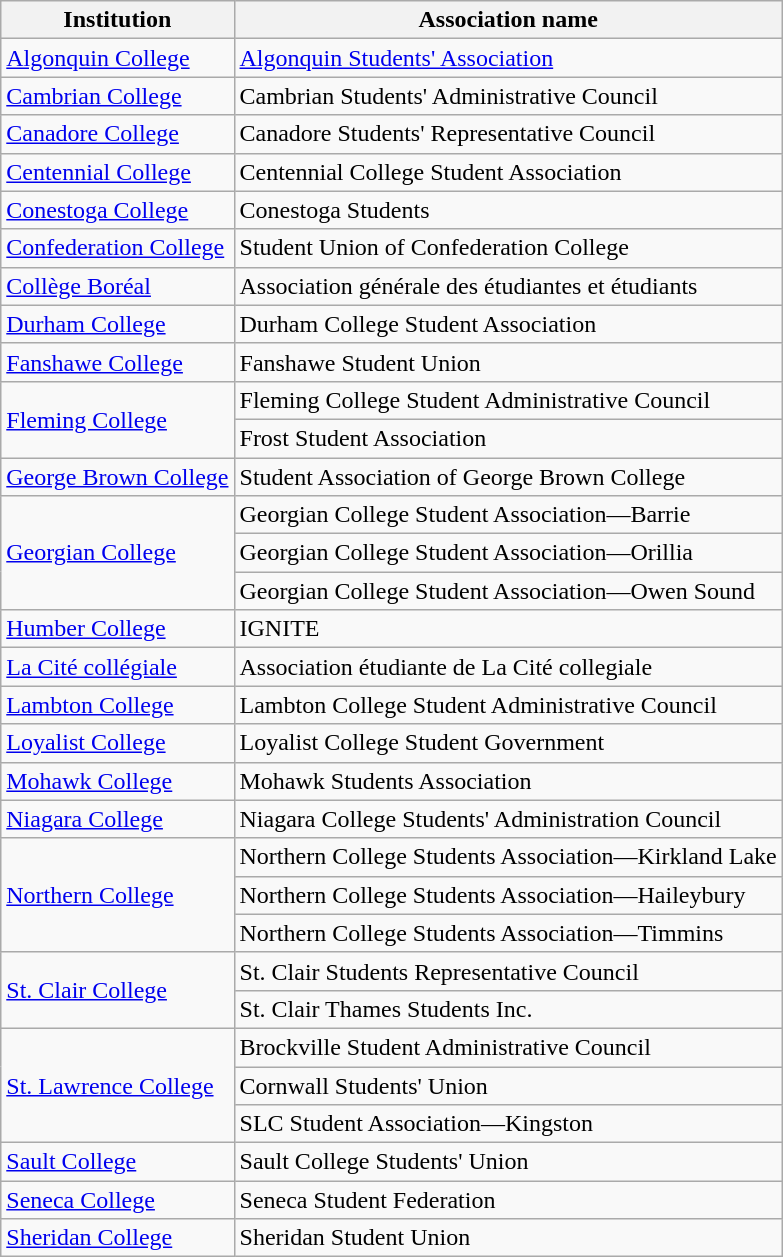<table class="wikitable sortable">
<tr>
<th>Institution</th>
<th>Association name</th>
</tr>
<tr>
<td><a href='#'>Algonquin College</a></td>
<td><a href='#'>Algonquin Students' Association</a></td>
</tr>
<tr>
<td><a href='#'>Cambrian College</a></td>
<td>Cambrian Students' Administrative Council</td>
</tr>
<tr>
<td><a href='#'>Canadore College</a></td>
<td>Canadore Students' Representative Council</td>
</tr>
<tr>
<td><a href='#'>Centennial College</a></td>
<td>Centennial College Student Association</td>
</tr>
<tr>
<td><a href='#'>Conestoga College</a></td>
<td>Conestoga Students</td>
</tr>
<tr>
<td><a href='#'>Confederation College</a></td>
<td>Student Union of Confederation College</td>
</tr>
<tr>
<td><a href='#'>Collège Boréal</a></td>
<td>Association générale des étudiantes et étudiants</td>
</tr>
<tr>
<td><a href='#'>Durham College</a></td>
<td>Durham College Student Association</td>
</tr>
<tr>
<td><a href='#'>Fanshawe College</a></td>
<td>Fanshawe Student Union</td>
</tr>
<tr>
<td rowspan=2><a href='#'>Fleming College</a></td>
<td>Fleming College Student Administrative Council</td>
</tr>
<tr>
<td>Frost Student Association</td>
</tr>
<tr>
<td><a href='#'>George Brown College</a></td>
<td>Student Association of George Brown College</td>
</tr>
<tr>
<td rowspan=3><a href='#'>Georgian College</a></td>
<td>Georgian College Student Association—Barrie</td>
</tr>
<tr>
<td>Georgian College Student Association—Orillia</td>
</tr>
<tr>
<td>Georgian College Student Association—Owen Sound</td>
</tr>
<tr>
<td><a href='#'>Humber College</a></td>
<td>IGNITE</td>
</tr>
<tr>
<td><a href='#'>La Cité collégiale</a></td>
<td>Association étudiante de La Cité collegiale</td>
</tr>
<tr>
<td><a href='#'>Lambton College</a></td>
<td>Lambton College Student Administrative Council</td>
</tr>
<tr>
<td><a href='#'>Loyalist College</a></td>
<td>Loyalist College Student Government</td>
</tr>
<tr>
<td><a href='#'>Mohawk College</a></td>
<td>Mohawk Students Association</td>
</tr>
<tr>
<td><a href='#'>Niagara College</a></td>
<td>Niagara College Students' Administration Council</td>
</tr>
<tr>
<td rowspan=3><a href='#'>Northern College</a></td>
<td>Northern College Students Association—Kirkland Lake</td>
</tr>
<tr>
<td>Northern College Students Association—Haileybury</td>
</tr>
<tr>
<td>Northern College Students Association—Timmins</td>
</tr>
<tr>
<td rowspan=2><a href='#'>St. Clair College</a></td>
<td>St. Clair Students Representative Council</td>
</tr>
<tr>
<td>St. Clair Thames Students Inc.</td>
</tr>
<tr>
<td rowspan=3><a href='#'>St. Lawrence College</a></td>
<td>Brockville Student Administrative Council</td>
</tr>
<tr>
<td>Cornwall Students' Union</td>
</tr>
<tr>
<td>SLC Student Association—Kingston</td>
</tr>
<tr>
<td><a href='#'>Sault College</a></td>
<td>Sault College Students' Union</td>
</tr>
<tr>
<td><a href='#'>Seneca College</a></td>
<td>Seneca Student Federation</td>
</tr>
<tr>
<td><a href='#'>Sheridan College</a></td>
<td>Sheridan Student Union</td>
</tr>
</table>
